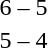<table style="text-align:center">
<tr>
<th width=200></th>
<th width=100></th>
<th width=200></th>
</tr>
<tr>
<td align=right><strong></strong></td>
<td>6 – 5</td>
<td align=left></td>
</tr>
<tr>
<td align=right><strong></strong></td>
<td>5 – 4</td>
<td align=left></td>
</tr>
</table>
